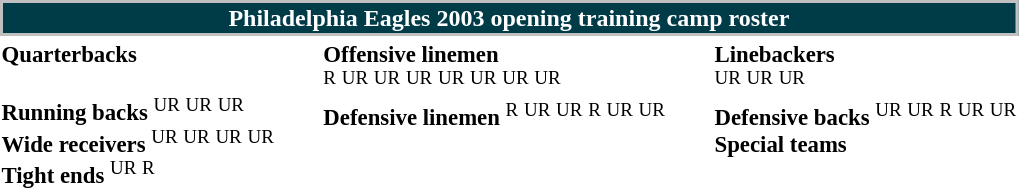<table class="toccolours" style="text-align: left;">
<tr>
<th colspan="9" style="background:#003b48; border:2px solid silver; color:white; text-align:center;"><strong>Philadelphia Eagles 2003 opening training camp roster</strong></th>
</tr>
<tr>
<td style="font-size:95%; vertical-align:top;"><strong>Quarterbacks</strong><br>

<br><strong>Running backs</strong>


 <sup>UR</sup>
 <sup>UR</sup>
 <sup>UR</sup>



<br><strong>Wide receivers</strong>

 <sup>UR</sup>
 <sup>UR</sup>
 <sup>UR</sup>
 <sup>UR</sup>





<br><strong>Tight ends</strong>

 <sup>UR</sup>

 <sup>R</sup></td>
<td style="width: 25px;"></td>
<td style="font-size:95%; vertical-align:top;"><strong>Offensive linemen</strong><br> <sup>R</sup>
 <sup>UR</sup>
 <sup>UR</sup>


 <sup>UR</sup>
 <sup>UR</sup>
 <sup>UR</sup>
 <sup>UR</sup>


 <sup>UR</sup>



<br><strong>Defensive linemen</strong>

 <sup>R</sup>
 <sup>UR</sup>

 <sup>UR</sup>
 <sup>R</sup>
 <sup>UR</sup>





 <sup>UR</sup></td>
<td style="width: 25px;"></td>
<td style="font-size:95%; vertical-align:top;"><strong>Linebackers </strong><br>






 <sup>UR</sup>
 <sup>UR</sup>

 <sup>UR</sup>
<br><strong>Defensive backs</strong>




 <sup>UR</sup>
 <sup>UR</sup>
 <sup>R</sup>

 <sup>UR</sup>



 <sup>UR</sup><br><strong>Special teams</strong>




<br><br>
</td>
</tr>
</table>
